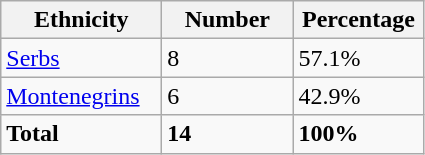<table class="wikitable">
<tr>
<th width="100px">Ethnicity</th>
<th width="80px">Number</th>
<th width="80px">Percentage</th>
</tr>
<tr>
<td><a href='#'>Serbs</a></td>
<td>8</td>
<td>57.1%</td>
</tr>
<tr>
<td><a href='#'>Montenegrins</a></td>
<td>6</td>
<td>42.9%</td>
</tr>
<tr>
<td><strong>Total</strong></td>
<td><strong>14</strong></td>
<td><strong>100%</strong></td>
</tr>
</table>
